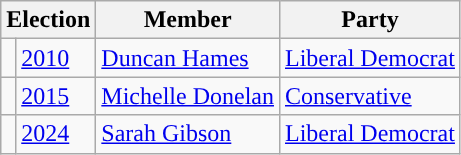<table class="wikitable">
<tr>
<th colspan="2">Election</th>
<th>Member</th>
<th>Party</th>
</tr>
<tr>
<td style="color:inherit;background-color: "></td>
<td><a href='#'>2010</a></td>
<td><a href='#'>Duncan Hames</a></td>
<td><a href='#'>Liberal Democrat</a></td>
</tr>
<tr>
<td style="color:inherit;background-color: "></td>
<td><a href='#'>2015</a></td>
<td><a href='#'>Michelle Donelan</a></td>
<td><a href='#'>Conservative</a></td>
</tr>
<tr>
<td style="color:inherit;background-color: "></td>
<td><a href='#'>2024</a></td>
<td><a href='#'>Sarah Gibson</a></td>
<td><a href='#'>Liberal Democrat</a></td>
</tr>
</table>
